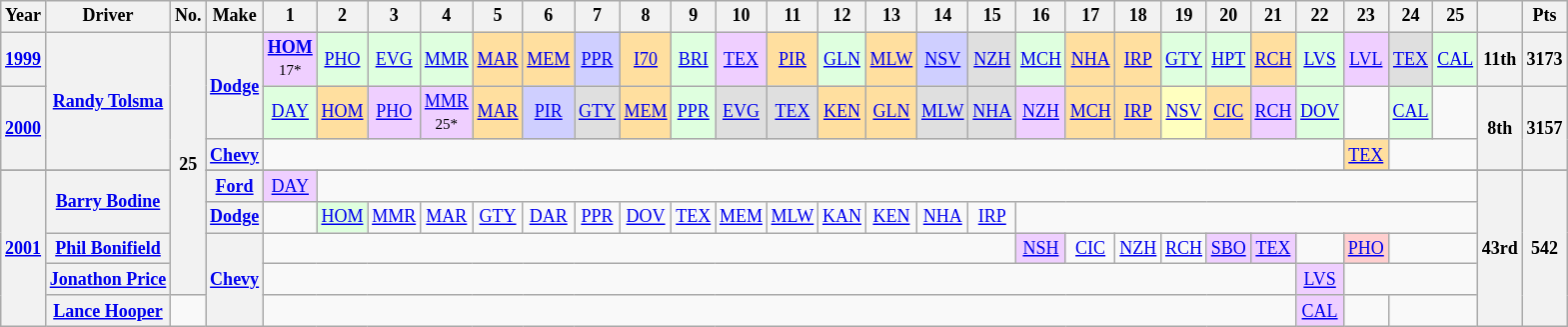<table class="wikitable" style="text-align:center; font-size:75%">
<tr>
<th>Year</th>
<th>Driver</th>
<th>No.</th>
<th>Make</th>
<th>1</th>
<th>2</th>
<th>3</th>
<th>4</th>
<th>5</th>
<th>6</th>
<th>7</th>
<th>8</th>
<th>9</th>
<th>10</th>
<th>11</th>
<th>12</th>
<th>13</th>
<th>14</th>
<th>15</th>
<th>16</th>
<th>17</th>
<th>18</th>
<th>19</th>
<th>20</th>
<th>21</th>
<th>22</th>
<th>23</th>
<th>24</th>
<th>25</th>
<th></th>
<th>Pts</th>
</tr>
<tr>
<th><a href='#'>1999</a></th>
<th rowspan=3><a href='#'>Randy Tolsma</a></th>
<th rowspan=8>25</th>
<th rowspan=2><a href='#'>Dodge</a></th>
<td style="background:#EFCFFF;"><strong><a href='#'>HOM</a></strong><br><small>17*</small></td>
<td style="background:#DFFFDF;"><a href='#'>PHO</a><br></td>
<td style="background:#DFFFDF;"><a href='#'>EVG</a><br></td>
<td style="background:#DFFFDF;"><a href='#'>MMR</a><br></td>
<td style="background:#FFDF9F;"><a href='#'>MAR</a><br></td>
<td style="background:#FFDF9F;"><a href='#'>MEM</a><br></td>
<td style="background:#CFCFFF;"><a href='#'>PPR</a><br></td>
<td style="background:#FFDF9F;"><a href='#'>I70</a><br></td>
<td style="background:#DFFFDF;"><a href='#'>BRI</a><br></td>
<td style="background:#EFCFFF;"><a href='#'>TEX</a><br></td>
<td style="background:#FFDF9F;"><a href='#'>PIR</a><br></td>
<td style="background:#DFFFDF;"><a href='#'>GLN</a><br></td>
<td style="background:#FFDF9F;"><a href='#'>MLW</a><br></td>
<td style="background:#CFCFFF;"><a href='#'>NSV</a><br></td>
<td style="background:#DFDFDF;"><a href='#'>NZH</a><br></td>
<td style="background:#DFFFDF;"><a href='#'>MCH</a><br></td>
<td style="background:#FFDF9F;"><a href='#'>NHA</a><br></td>
<td style="background:#FFDF9F;"><a href='#'>IRP</a><br></td>
<td style="background:#DFFFDF;"><a href='#'>GTY</a><br></td>
<td style="background:#DFFFDF;"><a href='#'>HPT</a><br></td>
<td style="background:#FFDF9F;"><a href='#'>RCH</a><br></td>
<td style="background:#DFFFDF;"><a href='#'>LVS</a><br></td>
<td style="background:#EFCFFF;"><a href='#'>LVL</a><br></td>
<td style="background:#DFDFDF;"><a href='#'>TEX</a><br></td>
<td style="background:#DFFFDF;"><a href='#'>CAL</a><br></td>
<th>11th</th>
<th>3173</th>
</tr>
<tr>
<th rowspan=2><a href='#'>2000</a></th>
<td style="background:#DFFFDF;"><a href='#'>DAY</a><br></td>
<td style="background:#FFDF9F;"><a href='#'>HOM</a><br></td>
<td style="background:#EFCFFF;"><a href='#'>PHO</a><br></td>
<td style="background:#EFCFFF;"><a href='#'>MMR</a><br><small>25*</small></td>
<td style="background:#FFDF9F;"><a href='#'>MAR</a><br></td>
<td style="background:#CFCFFF;"><a href='#'>PIR</a><br></td>
<td style="background:#DFDFDF;"><a href='#'>GTY</a><br></td>
<td style="background:#FFDF9F;"><a href='#'>MEM</a><br></td>
<td style="background:#DFFFDF;"><a href='#'>PPR</a><br></td>
<td style="background:#DFDFDF;"><a href='#'>EVG</a><br></td>
<td style="background:#DFDFDF;"><a href='#'>TEX</a><br></td>
<td style="background:#FFDF9F;"><a href='#'>KEN</a><br></td>
<td style="background:#FFDF9F;"><a href='#'>GLN</a><br></td>
<td style="background:#DFDFDF;"><a href='#'>MLW</a><br></td>
<td style="background:#DFDFDF;"><a href='#'>NHA</a><br></td>
<td style="background:#EFCFFF;"><a href='#'>NZH</a><br></td>
<td style="background:#FFDF9F;"><a href='#'>MCH</a><br></td>
<td style="background:#FFDF9F;"><a href='#'>IRP</a><br></td>
<td style="background:#FFFFBF;"><a href='#'>NSV</a><br></td>
<td style="background:#FFDF9F;"><a href='#'>CIC</a><br></td>
<td style="background:#EFCFFF;"><a href='#'>RCH</a><br></td>
<td style="background:#DFFFDF;"><a href='#'>DOV</a><br></td>
<td></td>
<td style="background:#DFFFDF;"><a href='#'>CAL</a><br></td>
<td></td>
<th rowspan=2>8th</th>
<th rowspan=2>3157</th>
</tr>
<tr>
<th><a href='#'>Chevy</a></th>
<td colspan=22></td>
<td style="background:#FFDF9F;"><a href='#'>TEX</a><br></td>
<td colspan=2></td>
</tr>
<tr>
</tr>
<tr>
<th rowspan=5><a href='#'>2001</a></th>
<th rowspan=2><a href='#'>Barry Bodine</a></th>
<th><a href='#'>Ford</a></th>
<td style="background:#EFCFFF;"><a href='#'>DAY</a><br></td>
<td colspan=24></td>
<th rowspan=5>43rd</th>
<th rowspan=5>542</th>
</tr>
<tr>
<th><a href='#'>Dodge</a></th>
<td></td>
<td style="background:#DFFFDF;"><a href='#'>HOM</a><br></td>
<td><a href='#'>MMR</a></td>
<td><a href='#'>MAR</a></td>
<td><a href='#'>GTY</a></td>
<td><a href='#'>DAR</a></td>
<td><a href='#'>PPR</a></td>
<td><a href='#'>DOV</a></td>
<td><a href='#'>TEX</a></td>
<td><a href='#'>MEM</a></td>
<td><a href='#'>MLW</a></td>
<td><a href='#'>KAN</a></td>
<td><a href='#'>KEN</a></td>
<td><a href='#'>NHA</a></td>
<td><a href='#'>IRP</a></td>
<td colspan=10></td>
</tr>
<tr>
<th><a href='#'>Phil Bonifield</a></th>
<th rowspan=3><a href='#'>Chevy</a></th>
<td colspan=15></td>
<td style="background:#EFCFFF;"><a href='#'>NSH</a><br></td>
<td><a href='#'>CIC</a></td>
<td><a href='#'>NZH</a></td>
<td><a href='#'>RCH</a></td>
<td style="background:#EFCFFF;"><a href='#'>SBO</a><br></td>
<td style="background:#EFCFFF;"><a href='#'>TEX</a><br></td>
<td></td>
<td style="background:#FFCFCF;"><a href='#'>PHO</a><br></td>
<td colspan=2></td>
</tr>
<tr>
<th><a href='#'>Jonathon Price</a></th>
<td colspan=21></td>
<td style="background:#EFCFFF;"><a href='#'>LVS</a><br></td>
<td colspan=3></td>
</tr>
<tr>
<th><a href='#'>Lance Hooper</a></th>
<td colspan=23></td>
<td style="background:#EFCFFF;"><a href='#'>CAL</a><br></td>
<td></td>
</tr>
</table>
